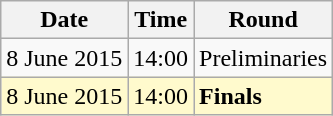<table class="wikitable">
<tr>
<th>Date</th>
<th>Time</th>
<th>Round</th>
</tr>
<tr>
<td>8 June 2015</td>
<td>14:00</td>
<td>Preliminaries</td>
</tr>
<tr style="background:lemonchiffon;">
<td>8 June 2015</td>
<td>14:00</td>
<td><strong>Finals</strong></td>
</tr>
</table>
